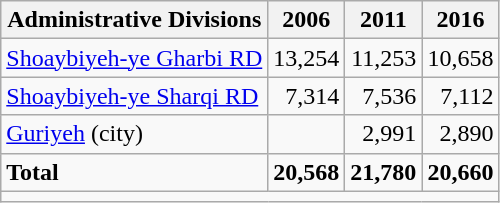<table class="wikitable">
<tr>
<th>Administrative Divisions</th>
<th>2006</th>
<th>2011</th>
<th>2016</th>
</tr>
<tr>
<td><a href='#'>Shoaybiyeh-ye Gharbi RD</a></td>
<td style="text-align: right;">13,254</td>
<td style="text-align: right;">11,253</td>
<td style="text-align: right;">10,658</td>
</tr>
<tr>
<td><a href='#'>Shoaybiyeh-ye Sharqi RD</a></td>
<td style="text-align: right;">7,314</td>
<td style="text-align: right;">7,536</td>
<td style="text-align: right;">7,112</td>
</tr>
<tr>
<td><a href='#'>Guriyeh</a> (city)</td>
<td style="text-align: right;"></td>
<td style="text-align: right;">2,991</td>
<td style="text-align: right;">2,890</td>
</tr>
<tr>
<td><strong>Total</strong></td>
<td style="text-align: right;"><strong>20,568</strong></td>
<td style="text-align: right;"><strong>21,780</strong></td>
<td style="text-align: right;"><strong>20,660</strong></td>
</tr>
<tr>
<td colspan=4></td>
</tr>
</table>
